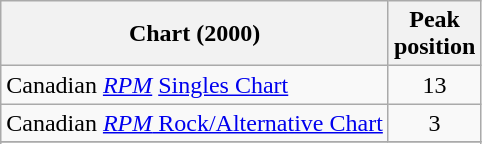<table class="wikitable sortable plainrowheaders">
<tr>
<th>Chart (2000)</th>
<th>Peak<br> position</th>
</tr>
<tr>
<td>Canadian <em><a href='#'>RPM</a></em> <a href='#'>Singles Chart</a></td>
<td align="center">13</td>
</tr>
<tr>
<td>Canadian <a href='#'><em>RPM</em> Rock/Alternative Chart</a></td>
<td align="center">3</td>
</tr>
<tr>
</tr>
<tr>
</tr>
<tr>
</tr>
<tr>
</tr>
<tr>
</tr>
<tr>
</tr>
</table>
